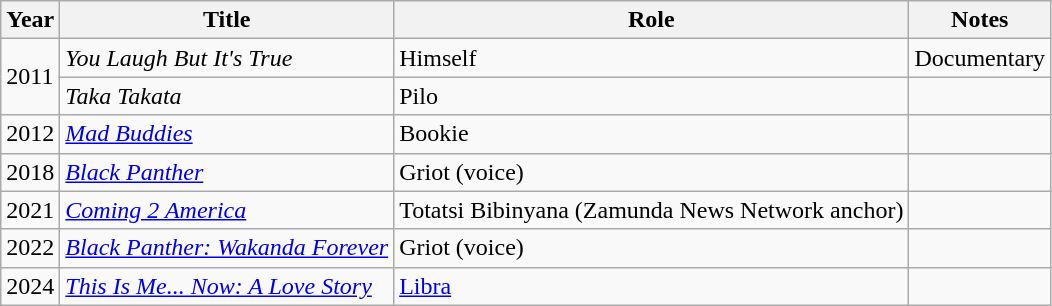<table class="wikitable">
<tr>
<th>Year</th>
<th>Title</th>
<th>Role</th>
<th>Notes</th>
</tr>
<tr>
<td rowspan="2">2011</td>
<td><em>You Laugh But It's True</em></td>
<td>Himself</td>
<td>Documentary</td>
</tr>
<tr>
<td><em>Taka Takata</em></td>
<td>Pilo</td>
<td></td>
</tr>
<tr>
<td>2012</td>
<td><em><a href='#'>Mad Buddies</a></em></td>
<td>Bookie</td>
<td></td>
</tr>
<tr>
<td>2018</td>
<td><em><a href='#'>Black Panther</a></em></td>
<td>Griot (voice)</td>
<td></td>
</tr>
<tr>
<td>2021</td>
<td><em><a href='#'>Coming 2 America</a></em></td>
<td>Totatsi Bibinyana (Zamunda News Network anchor)</td>
<td></td>
</tr>
<tr>
<td>2022</td>
<td><em><a href='#'>Black Panther: Wakanda Forever</a></em></td>
<td>Griot (voice)</td>
<td></td>
</tr>
<tr>
<td>2024</td>
<td><em><a href='#'>This Is Me... Now: A Love Story</a></em></td>
<td><a href='#'>Libra</a></td>
<td></td>
</tr>
</table>
